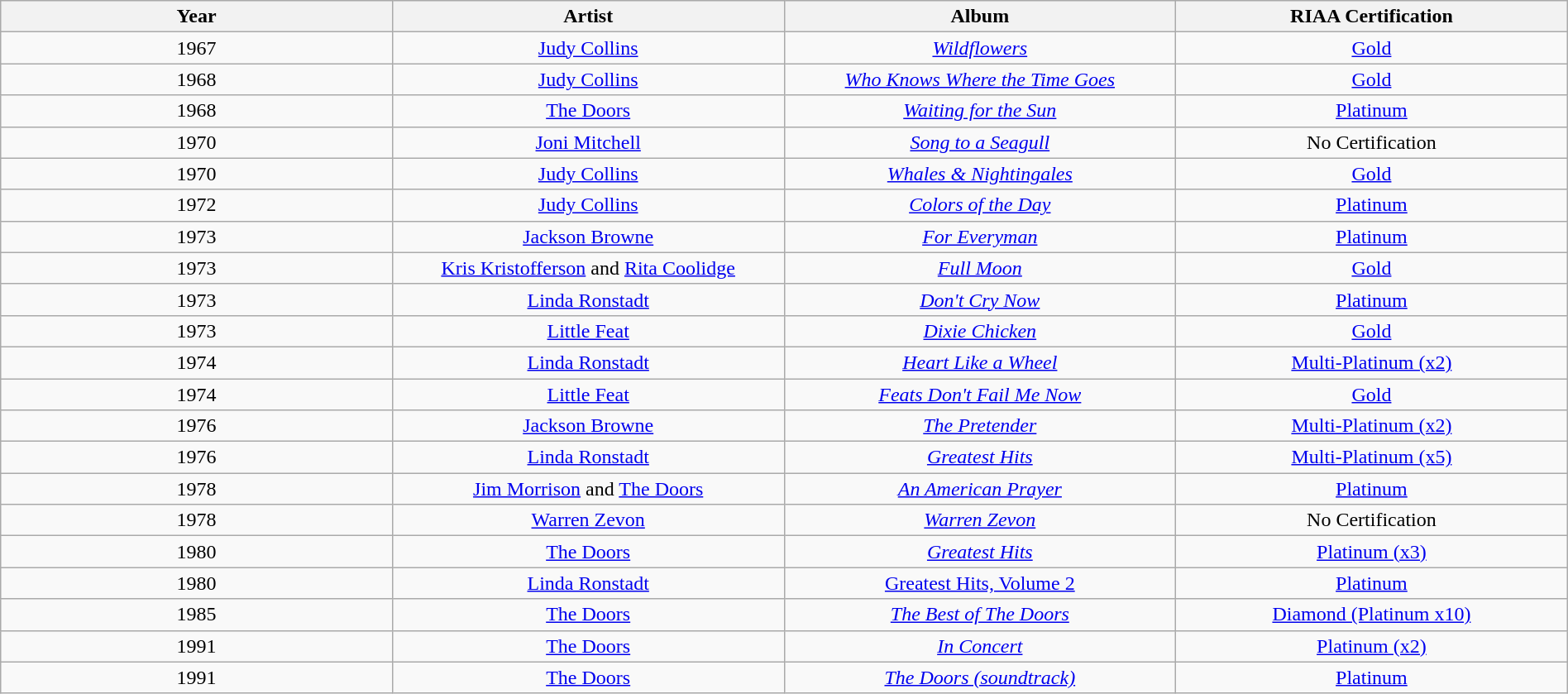<table style="text-align:center; width:100%" class="wikitable">
<tr>
<th style="width:100px;">Year</th>
<th width=25%>Artist</th>
<th width=25%>Album</th>
<th width=25%>RIAA Certification</th>
</tr>
<tr>
<td>1967</td>
<td><a href='#'>Judy Collins</a></td>
<td><em><a href='#'>Wildflowers</a></em></td>
<td><a href='#'>Gold</a></td>
</tr>
<tr>
<td>1968</td>
<td><a href='#'>Judy Collins</a></td>
<td><em><a href='#'>Who Knows Where the Time Goes</a></em></td>
<td><a href='#'>Gold</a></td>
</tr>
<tr>
<td>1968</td>
<td><a href='#'>The Doors</a></td>
<td><em><a href='#'>Waiting for the Sun</a></em></td>
<td><a href='#'>Platinum</a></td>
</tr>
<tr>
<td>1970</td>
<td><a href='#'>Joni Mitchell</a></td>
<td><em><a href='#'>Song to a Seagull</a></em></td>
<td>No Certification</td>
</tr>
<tr>
<td>1970</td>
<td><a href='#'>Judy Collins</a></td>
<td><em><a href='#'>Whales & Nightingales</a></em></td>
<td><a href='#'>Gold</a></td>
</tr>
<tr>
<td>1972</td>
<td><a href='#'>Judy Collins</a></td>
<td><em><a href='#'>Colors of the Day</a></em></td>
<td><a href='#'>Platinum</a></td>
</tr>
<tr>
<td>1973</td>
<td><a href='#'>Jackson Browne</a></td>
<td><em><a href='#'>For Everyman</a></em></td>
<td><a href='#'>Platinum</a></td>
</tr>
<tr>
<td>1973</td>
<td><a href='#'>Kris Kristofferson</a> and <a href='#'>Rita Coolidge</a></td>
<td><em><a href='#'>Full Moon</a></em></td>
<td><a href='#'>Gold</a></td>
</tr>
<tr>
<td>1973</td>
<td><a href='#'>Linda Ronstadt</a></td>
<td><em><a href='#'>Don't Cry Now</a></em></td>
<td><a href='#'>Platinum</a></td>
</tr>
<tr>
<td>1973</td>
<td><a href='#'>Little Feat</a></td>
<td><em><a href='#'>Dixie Chicken</a></em></td>
<td><a href='#'>Gold</a></td>
</tr>
<tr>
<td>1974</td>
<td><a href='#'>Linda Ronstadt</a></td>
<td><em><a href='#'>Heart Like a Wheel</a></em></td>
<td><a href='#'>Multi-Platinum (x2)</a></td>
</tr>
<tr>
<td>1974</td>
<td><a href='#'>Little Feat</a></td>
<td><em><a href='#'>Feats Don't Fail Me Now</a></em></td>
<td><a href='#'>Gold</a></td>
</tr>
<tr>
<td>1976</td>
<td><a href='#'>Jackson Browne</a></td>
<td><em><a href='#'>The Pretender</a></em></td>
<td><a href='#'>Multi-Platinum (x2)</a></td>
</tr>
<tr>
<td>1976</td>
<td><a href='#'>Linda Ronstadt</a></td>
<td><em><a href='#'>Greatest Hits</a></em></td>
<td><a href='#'>Multi-Platinum (x5)</a></td>
</tr>
<tr>
<td>1978</td>
<td><a href='#'>Jim Morrison</a> and <a href='#'>The Doors</a></td>
<td><em><a href='#'>An American Prayer</a></em></td>
<td><a href='#'>Platinum</a></td>
</tr>
<tr>
<td>1978</td>
<td><a href='#'>Warren Zevon</a></td>
<td><em><a href='#'>Warren Zevon</a></em></td>
<td>No Certification</td>
</tr>
<tr>
<td>1980</td>
<td><a href='#'>The Doors</a></td>
<td><em><a href='#'>Greatest Hits</a></em></td>
<td><a href='#'>Platinum (x3)</a></td>
</tr>
<tr>
<td>1980</td>
<td><a href='#'>Linda Ronstadt</a></td>
<td><a href='#'>Greatest Hits, Volume 2</a></td>
<td><a href='#'>Platinum</a></td>
</tr>
<tr>
<td>1985</td>
<td><a href='#'>The Doors</a></td>
<td><em><a href='#'>The Best of The Doors</a></em></td>
<td><a href='#'>Diamond (Platinum x10)</a></td>
</tr>
<tr>
<td>1991</td>
<td><a href='#'>The Doors</a></td>
<td><em><a href='#'>In Concert</a></em></td>
<td><a href='#'>Platinum (x2)</a></td>
</tr>
<tr>
<td>1991</td>
<td><a href='#'>The Doors</a></td>
<td><em><a href='#'>The Doors (soundtrack)</a></em></td>
<td><a href='#'>Platinum</a></td>
</tr>
</table>
